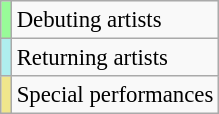<table class="wikitable" style="font-size:95%">
<tr>
<td style="background-color:palegreen"></td>
<td>Debuting artists</td>
</tr>
<tr>
<td style="background-color:paleturquoise"></td>
<td>Returning artists</td>
</tr>
<tr>
<td style="background-color:khaki"></td>
<td>Special performances</td>
</tr>
</table>
